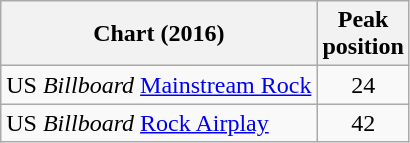<table class="wikitable sortable">
<tr>
<th>Chart (2016)</th>
<th>Peak<br>position</th>
</tr>
<tr>
<td>US <em>Billboard</em> <a href='#'>Mainstream Rock</a></td>
<td style="text-align:center;">24</td>
</tr>
<tr>
<td>US <em>Billboard</em> <a href='#'>Rock Airplay</a></td>
<td style="text-align:center;">42</td>
</tr>
</table>
